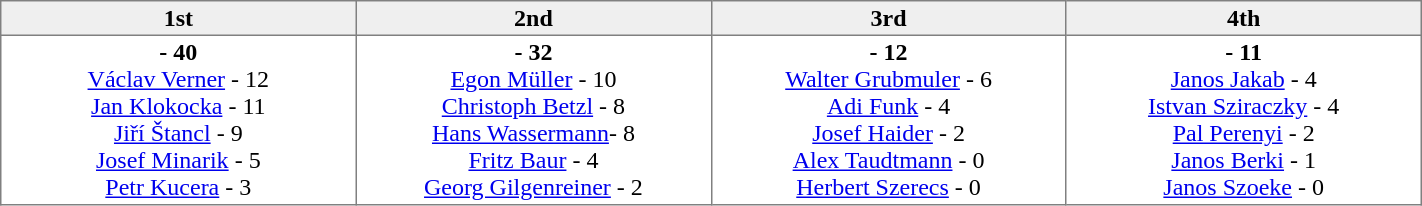<table border=1 cellpadding=2 cellspacing=0 width=75% style="border-collapse:collapse">
<tr align=center style="background:#efefef;">
<th width=20% >1st</th>
<th width=20% >2nd</th>
<th width=20% >3rd</th>
<th width=20%>4th</th>
</tr>
<tr align=center>
<td valign=top ><strong> - 40</strong><br><a href='#'>Václav Verner</a> - 12<br><a href='#'>Jan Klokocka</a> - 11<br><a href='#'>Jiří Štancl</a> - 9<br><a href='#'>Josef Minarik</a> - 5<br><a href='#'>Petr Kucera</a> - 3</td>
<td valign=top ><strong> - 32</strong><br><a href='#'>Egon Müller</a> - 10<br><a href='#'>Christoph Betzl</a> - 8<br><a href='#'>Hans Wassermann</a>- 8<br><a href='#'>Fritz Baur</a> - 4<br><a href='#'>Georg Gilgenreiner</a> - 2</td>
<td valign=top ><strong> - 12</strong><br><a href='#'>Walter Grubmuler</a> - 6<br><a href='#'>Adi Funk</a> - 4<br><a href='#'>Josef Haider</a> - 2<br><a href='#'>Alex Taudtmann</a> - 0<br><a href='#'>Herbert Szerecs</a> - 0</td>
<td valign=top><strong> - 11</strong><br><a href='#'>Janos Jakab</a> - 4<br><a href='#'>Istvan Sziraczky</a> - 4<br><a href='#'>Pal Perenyi</a> - 2<br><a href='#'>Janos Berki</a>  - 1<br><a href='#'>Janos Szoeke</a> - 0</td>
</tr>
</table>
